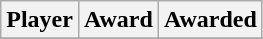<table class="wikitable sortable">
<tr>
<th>Player</th>
<th>Award</th>
<th data-sort-type="date">Awarded</th>
</tr>
<tr>
</tr>
</table>
